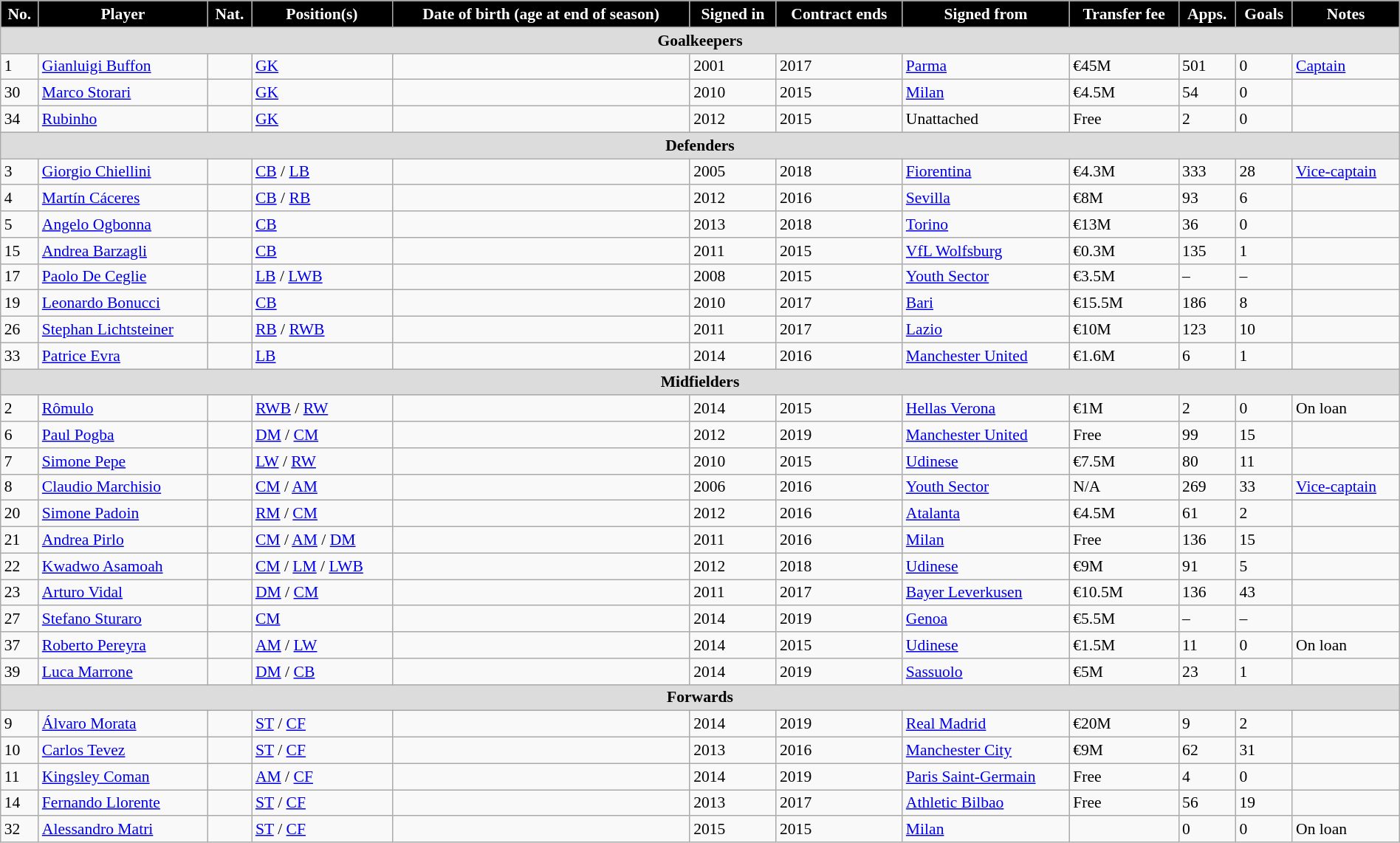<table class="wikitable" style="text-align:left; font-size:90%; width:100%;">
<tr>
<th style="background:#000; color:white; text-align:center;">No.</th>
<th style="background:#000; color:white; text-align:center;">Player</th>
<th style="background:#000; color:white; text-align:center;">Nat.</th>
<th style="background:#000; color:white; text-align:center;">Position(s)</th>
<th style="background:#000; color:white; text-align:center;">Date of birth (age at end of season)</th>
<th style="background:#000; color:white; text-align:center;">Signed in</th>
<th style="background:#000; color:white; text-align:center;">Contract ends</th>
<th style="background:#000; color:white; text-align:center;">Signed from</th>
<th style="background:#000; color:white; text-align:center;">Transfer fee</th>
<th style="background:#000; color:white; text-align:center;">Apps.</th>
<th style="background:#000; color:white; text-align:center;">Goals</th>
<th style="background:#000; color:white; text-align:center;">Notes</th>
</tr>
<tr>
<th colspan="12" style="background:#dcdcdc; text-align:center;">Goalkeepers</th>
</tr>
<tr>
<td>1</td>
<td><a href='#'>Gianluigi Buffon</a></td>
<td></td>
<td><a href='#'>GK</a></td>
<td></td>
<td>2001</td>
<td>2017</td>
<td> <a href='#'>Parma</a></td>
<td>€45M</td>
<td>501</td>
<td>0</td>
<td><a href='#'>Captain</a></td>
</tr>
<tr>
<td>30</td>
<td><a href='#'>Marco Storari</a></td>
<td></td>
<td><a href='#'>GK</a></td>
<td></td>
<td>2010</td>
<td>2015</td>
<td> <a href='#'>Milan</a></td>
<td>€4.5M</td>
<td>54</td>
<td>0</td>
<td></td>
</tr>
<tr>
<td>34</td>
<td><a href='#'>Rubinho</a></td>
<td></td>
<td><a href='#'>GK</a></td>
<td></td>
<td>2012</td>
<td>2015</td>
<td>Unattached</td>
<td>Free</td>
<td>2</td>
<td>0</td>
<td></td>
</tr>
<tr>
<th colspan=12 style="background:#dcdcdc; text-align:center;">Defenders</th>
</tr>
<tr>
<td>3</td>
<td><a href='#'>Giorgio Chiellini</a></td>
<td></td>
<td><a href='#'>CB</a> / <a href='#'>LB</a></td>
<td></td>
<td>2005</td>
<td>2018</td>
<td> <a href='#'>Fiorentina</a></td>
<td>€4.3M</td>
<td>333</td>
<td>28</td>
<td><a href='#'>Vice-captain</a></td>
</tr>
<tr>
<td>4</td>
<td><a href='#'>Martín Cáceres</a></td>
<td></td>
<td><a href='#'>CB</a> / <a href='#'>RB</a></td>
<td></td>
<td>2012</td>
<td>2016</td>
<td> <a href='#'>Sevilla</a></td>
<td>€8M</td>
<td>93</td>
<td>6</td>
<td></td>
</tr>
<tr>
<td>5</td>
<td><a href='#'>Angelo Ogbonna</a></td>
<td></td>
<td><a href='#'>CB</a></td>
<td></td>
<td>2013</td>
<td>2018</td>
<td> <a href='#'>Torino</a></td>
<td>€13M</td>
<td>36</td>
<td>0</td>
<td></td>
</tr>
<tr>
<td>15</td>
<td><a href='#'>Andrea Barzagli</a></td>
<td></td>
<td><a href='#'>CB</a></td>
<td></td>
<td>2011</td>
<td>2015</td>
<td> <a href='#'>VfL Wolfsburg</a></td>
<td>€0.3M</td>
<td>135</td>
<td>1</td>
<td></td>
</tr>
<tr>
<td>17</td>
<td><a href='#'>Paolo De Ceglie</a></td>
<td></td>
<td><a href='#'>LB</a> / <a href='#'>LWB</a></td>
<td></td>
<td>2008</td>
<td>2015</td>
<td> <a href='#'>Youth Sector</a></td>
<td>€3.5M</td>
<td>–</td>
<td>–</td>
<td></td>
</tr>
<tr>
<td>19</td>
<td><a href='#'>Leonardo Bonucci</a></td>
<td></td>
<td><a href='#'>CB</a></td>
<td></td>
<td>2010</td>
<td>2017</td>
<td> <a href='#'>Bari</a></td>
<td>€15.5M</td>
<td>186</td>
<td>8</td>
<td></td>
</tr>
<tr>
<td>26</td>
<td><a href='#'>Stephan Lichtsteiner</a></td>
<td></td>
<td><a href='#'>RB</a> / <a href='#'>RWB</a></td>
<td></td>
<td>2011</td>
<td>2017</td>
<td> <a href='#'>Lazio</a></td>
<td>€10M</td>
<td>123</td>
<td>10</td>
<td></td>
</tr>
<tr>
<td>33</td>
<td><a href='#'>Patrice Evra</a></td>
<td></td>
<td><a href='#'>LB</a></td>
<td></td>
<td>2014</td>
<td>2016</td>
<td> <a href='#'>Manchester United</a></td>
<td>€1.6M</td>
<td>6</td>
<td>1</td>
<td></td>
</tr>
<tr>
<th colspan=12 style="background:#dcdcdc; text-align:center;">Midfielders</th>
</tr>
<tr>
<td>2</td>
<td><a href='#'>Rômulo</a></td>
<td></td>
<td><a href='#'>RWB</a> / <a href='#'>RW</a></td>
<td></td>
<td>2014</td>
<td>2015</td>
<td> <a href='#'>Hellas Verona</a></td>
<td>€1M</td>
<td>2</td>
<td>0</td>
<td>On loan</td>
</tr>
<tr>
<td>6</td>
<td><a href='#'>Paul Pogba</a></td>
<td></td>
<td><a href='#'>DM</a> / <a href='#'>CM</a></td>
<td></td>
<td>2012</td>
<td>2019</td>
<td> <a href='#'>Manchester United</a></td>
<td>Free</td>
<td>99</td>
<td>15</td>
<td></td>
</tr>
<tr>
<td>7</td>
<td><a href='#'>Simone Pepe</a></td>
<td></td>
<td><a href='#'>LW</a> / <a href='#'>RW</a></td>
<td></td>
<td>2010</td>
<td>2015</td>
<td> <a href='#'>Udinese</a></td>
<td>€7.5M</td>
<td>80</td>
<td>11</td>
<td></td>
</tr>
<tr>
<td>8</td>
<td><a href='#'>Claudio Marchisio</a></td>
<td></td>
<td><a href='#'>CM</a> / <a href='#'>AM</a></td>
<td></td>
<td>2006</td>
<td>2016</td>
<td> <a href='#'>Youth Sector</a></td>
<td>N/A</td>
<td>269</td>
<td>33</td>
<td><a href='#'>Vice-captain</a></td>
</tr>
<tr>
<td>20</td>
<td><a href='#'>Simone Padoin</a></td>
<td></td>
<td><a href='#'>RM</a> / <a href='#'>CM</a></td>
<td></td>
<td>2012</td>
<td>2016</td>
<td> <a href='#'>Atalanta</a></td>
<td>€4.5M</td>
<td>61</td>
<td>2</td>
<td></td>
</tr>
<tr>
<td>21</td>
<td><a href='#'>Andrea Pirlo</a></td>
<td></td>
<td><a href='#'>CM</a> / <a href='#'>AM</a> / <a href='#'>DM</a></td>
<td></td>
<td>2011</td>
<td>2016</td>
<td> <a href='#'>Milan</a></td>
<td>Free</td>
<td>136</td>
<td>15</td>
<td></td>
</tr>
<tr>
<td>22</td>
<td><a href='#'>Kwadwo Asamoah</a></td>
<td></td>
<td><a href='#'>CM</a> / <a href='#'>LM</a> / <a href='#'>LWB</a></td>
<td></td>
<td>2012</td>
<td>2018</td>
<td> <a href='#'>Udinese</a></td>
<td>€9M</td>
<td>91</td>
<td>5</td>
<td></td>
</tr>
<tr>
<td>23</td>
<td><a href='#'>Arturo Vidal</a></td>
<td></td>
<td><a href='#'>DM</a> / <a href='#'>CM</a></td>
<td></td>
<td>2011</td>
<td>2017</td>
<td> <a href='#'>Bayer Leverkusen</a></td>
<td>€10.5M</td>
<td>136</td>
<td>43</td>
<td></td>
</tr>
<tr>
<td>27</td>
<td><a href='#'>Stefano Sturaro</a></td>
<td></td>
<td><a href='#'>CM</a></td>
<td></td>
<td>2014</td>
<td>2019</td>
<td> <a href='#'>Genoa</a></td>
<td>€5.5M</td>
<td>–</td>
<td>–</td>
<td></td>
</tr>
<tr>
<td>37</td>
<td><a href='#'>Roberto Pereyra</a></td>
<td></td>
<td><a href='#'>AM</a> / <a href='#'>LW</a></td>
<td></td>
<td>2014</td>
<td>2015</td>
<td> <a href='#'>Udinese</a></td>
<td>€1.5M</td>
<td>11</td>
<td>0</td>
<td>On loan</td>
</tr>
<tr>
<td>39</td>
<td><a href='#'>Luca Marrone</a></td>
<td></td>
<td><a href='#'>DM</a> / <a href='#'>CB</a></td>
<td></td>
<td>2014</td>
<td>2019</td>
<td> <a href='#'>Sassuolo</a></td>
<td>€5M</td>
<td>23</td>
<td>1</td>
<td></td>
</tr>
<tr>
<th colspan=12 style="background:#dcdcdc; text-align:center;">Forwards</th>
</tr>
<tr>
<td>9</td>
<td><a href='#'>Álvaro Morata</a></td>
<td></td>
<td><a href='#'>ST</a> / <a href='#'>CF</a></td>
<td></td>
<td>2014</td>
<td>2019</td>
<td> <a href='#'>Real Madrid</a></td>
<td>€20M</td>
<td>9</td>
<td>2</td>
<td></td>
</tr>
<tr>
<td>10</td>
<td><a href='#'>Carlos Tevez</a></td>
<td></td>
<td><a href='#'>ST</a> / <a href='#'>CF</a></td>
<td></td>
<td>2013</td>
<td>2016</td>
<td> <a href='#'>Manchester City</a></td>
<td>€9M</td>
<td>62</td>
<td>31</td>
<td></td>
</tr>
<tr>
<td>11</td>
<td><a href='#'>Kingsley Coman</a></td>
<td></td>
<td><a href='#'>AM</a> / <a href='#'>CF</a></td>
<td></td>
<td>2014</td>
<td>2019</td>
<td> <a href='#'>Paris Saint-Germain</a></td>
<td>Free</td>
<td>4</td>
<td>0</td>
<td></td>
</tr>
<tr>
<td>14</td>
<td><a href='#'>Fernando Llorente</a></td>
<td></td>
<td><a href='#'>ST</a> / <a href='#'>CF</a></td>
<td></td>
<td>2013</td>
<td>2017</td>
<td> <a href='#'>Athletic Bilbao</a></td>
<td>Free</td>
<td>56</td>
<td>19</td>
<td></td>
</tr>
<tr>
<td>32</td>
<td><a href='#'>Alessandro Matri</a></td>
<td></td>
<td><a href='#'>ST</a> / <a href='#'>CF</a></td>
<td></td>
<td>2015</td>
<td>2015</td>
<td> <a href='#'>Milan</a></td>
<td></td>
<td>0</td>
<td>0</td>
<td>On loan</td>
</tr>
</table>
